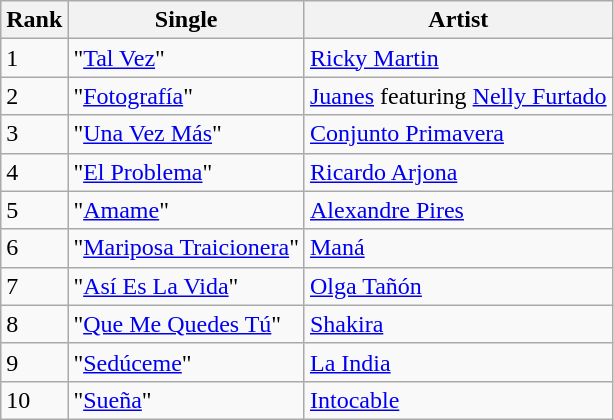<table class="wikitable sortable">
<tr>
<th>Rank</th>
<th>Single</th>
<th>Artist</th>
</tr>
<tr>
<td>1</td>
<td>"<a href='#'>Tal Vez</a>"</td>
<td><a href='#'>Ricky Martin</a></td>
</tr>
<tr>
<td>2</td>
<td>"<a href='#'>Fotografía</a>"</td>
<td><a href='#'>Juanes</a> featuring <a href='#'>Nelly Furtado</a></td>
</tr>
<tr>
<td>3</td>
<td>"<a href='#'>Una Vez Más</a>"</td>
<td><a href='#'>Conjunto Primavera</a></td>
</tr>
<tr>
<td>4</td>
<td>"<a href='#'>El Problema</a>"</td>
<td><a href='#'>Ricardo Arjona</a></td>
</tr>
<tr>
<td>5</td>
<td>"<a href='#'>Amame</a>"</td>
<td><a href='#'>Alexandre Pires</a></td>
</tr>
<tr>
<td>6</td>
<td>"<a href='#'>Mariposa Traicionera</a>"</td>
<td><a href='#'>Maná</a></td>
</tr>
<tr>
<td>7</td>
<td>"<a href='#'>Así Es La Vida</a>"</td>
<td><a href='#'>Olga Tañón</a></td>
</tr>
<tr>
<td>8</td>
<td>"<a href='#'>Que Me Quedes Tú</a>"</td>
<td><a href='#'>Shakira</a></td>
</tr>
<tr>
<td>9</td>
<td>"<a href='#'>Sedúceme</a>"</td>
<td><a href='#'>La India</a></td>
</tr>
<tr>
<td>10</td>
<td>"<a href='#'>Sueña</a>"</td>
<td><a href='#'>Intocable</a></td>
</tr>
</table>
